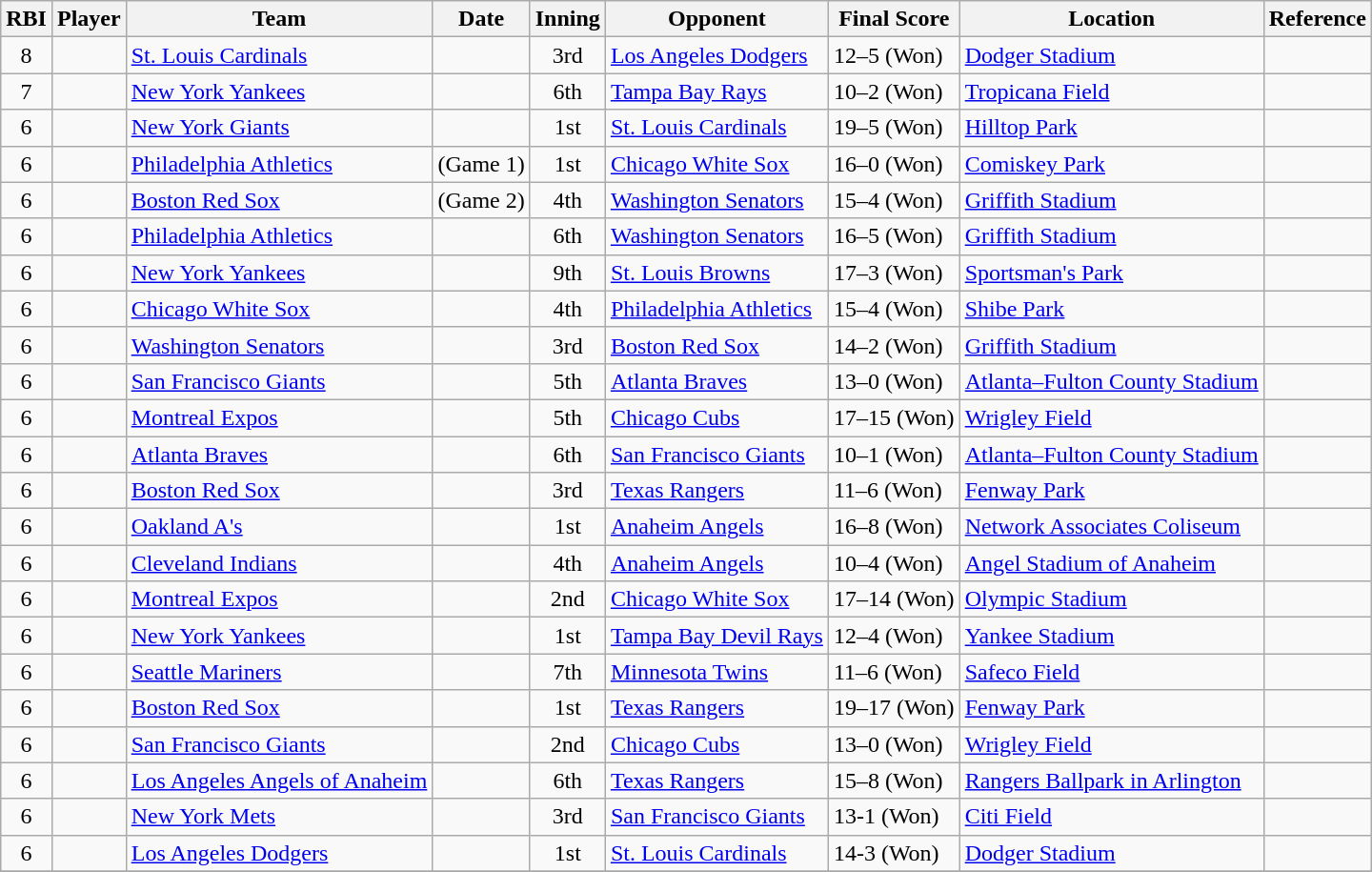<table class="wikitable sortable">
<tr>
<th>RBI</th>
<th>Player</th>
<th>Team</th>
<th>Date</th>
<th>Inning</th>
<th>Opponent</th>
<th>Final Score</th>
<th>Location</th>
<th class="unsortable">Reference</th>
</tr>
<tr>
<td align="center">8</td>
<td></td>
<td><a href='#'>St. Louis Cardinals</a></td>
<td></td>
<td align="center">3rd</td>
<td><a href='#'>Los Angeles Dodgers</a></td>
<td>12–5 (Won)</td>
<td><a href='#'>Dodger Stadium</a></td>
<td align="center"></td>
</tr>
<tr>
<td align="center">7</td>
<td></td>
<td><a href='#'>New York Yankees</a></td>
<td></td>
<td align="center">6th</td>
<td><a href='#'>Tampa Bay Rays</a></td>
<td>10–2 (Won)</td>
<td><a href='#'>Tropicana Field</a></td>
<td align="center"></td>
</tr>
<tr>
<td align="center">6</td>
<td></td>
<td><a href='#'>New York Giants</a></td>
<td></td>
<td align="center">1st</td>
<td><a href='#'>St. Louis Cardinals</a></td>
<td>19–5 (Won)</td>
<td><a href='#'>Hilltop Park</a></td>
<td align="center"></td>
</tr>
<tr>
<td align="center">6</td>
<td></td>
<td><a href='#'>Philadelphia Athletics</a></td>
<td> (Game 1)</td>
<td align="center">1st</td>
<td><a href='#'>Chicago White Sox</a></td>
<td>16–0 (Won)</td>
<td><a href='#'>Comiskey Park</a></td>
<td align="center"></td>
</tr>
<tr>
<td align="center">6</td>
<td></td>
<td><a href='#'>Boston Red Sox</a></td>
<td> (Game 2)</td>
<td align="center">4th</td>
<td><a href='#'>Washington Senators</a></td>
<td>15–4 (Won)</td>
<td><a href='#'>Griffith Stadium</a></td>
<td align="center"></td>
</tr>
<tr>
<td align="center">6</td>
<td></td>
<td><a href='#'>Philadelphia Athletics</a></td>
<td></td>
<td align="center">6th</td>
<td><a href='#'>Washington Senators</a></td>
<td>16–5 (Won)</td>
<td><a href='#'>Griffith Stadium</a></td>
<td align="center"></td>
</tr>
<tr>
<td align="center">6</td>
<td></td>
<td><a href='#'>New York Yankees</a></td>
<td></td>
<td align="center">9th</td>
<td><a href='#'>St. Louis Browns</a></td>
<td>17–3 (Won)</td>
<td><a href='#'>Sportsman's Park</a></td>
<td align="center"></td>
</tr>
<tr>
<td align="center">6</td>
<td></td>
<td><a href='#'>Chicago White Sox</a></td>
<td></td>
<td align="center">4th</td>
<td><a href='#'>Philadelphia Athletics</a></td>
<td>15–4 (Won)</td>
<td><a href='#'>Shibe Park</a></td>
<td align="center"></td>
</tr>
<tr>
<td align="center">6</td>
<td></td>
<td><a href='#'>Washington Senators</a></td>
<td></td>
<td align="center">3rd</td>
<td><a href='#'>Boston Red Sox</a></td>
<td>14–2 (Won)</td>
<td><a href='#'>Griffith Stadium</a></td>
<td align="center"></td>
</tr>
<tr>
<td align="center">6</td>
<td></td>
<td><a href='#'>San Francisco Giants</a></td>
<td></td>
<td align="center">5th</td>
<td><a href='#'>Atlanta Braves</a></td>
<td>13–0 (Won)</td>
<td><a href='#'>Atlanta–Fulton County Stadium</a></td>
<td align="center"></td>
</tr>
<tr>
<td align="center">6</td>
<td></td>
<td><a href='#'>Montreal Expos</a></td>
<td></td>
<td align="center">5th</td>
<td><a href='#'>Chicago Cubs</a></td>
<td>17–15 (Won)</td>
<td><a href='#'>Wrigley Field</a></td>
<td align="center"></td>
</tr>
<tr>
<td align="center">6</td>
<td></td>
<td><a href='#'>Atlanta Braves</a></td>
<td></td>
<td align="center">6th</td>
<td><a href='#'>San Francisco Giants</a></td>
<td>10–1 (Won)</td>
<td><a href='#'>Atlanta–Fulton County Stadium</a></td>
<td align="center"></td>
</tr>
<tr>
<td align="center">6</td>
<td></td>
<td><a href='#'>Boston Red Sox</a></td>
<td></td>
<td align="center">3rd</td>
<td><a href='#'>Texas Rangers</a></td>
<td>11–6 (Won)</td>
<td><a href='#'>Fenway Park</a></td>
<td align="center"></td>
</tr>
<tr>
<td align="center">6</td>
<td></td>
<td><a href='#'>Oakland A's</a></td>
<td></td>
<td align="center">1st</td>
<td><a href='#'>Anaheim Angels</a></td>
<td>16–8 (Won)</td>
<td><a href='#'>Network Associates Coliseum</a></td>
<td align="center"></td>
</tr>
<tr>
<td align="center">6</td>
<td></td>
<td><a href='#'>Cleveland Indians</a></td>
<td></td>
<td align="center">4th</td>
<td><a href='#'>Anaheim Angels</a></td>
<td>10–4 (Won)</td>
<td><a href='#'>Angel Stadium of Anaheim</a></td>
<td align="center"></td>
</tr>
<tr>
<td align="center">6</td>
<td></td>
<td><a href='#'>Montreal Expos</a></td>
<td></td>
<td align="center">2nd</td>
<td><a href='#'>Chicago White Sox</a></td>
<td>17–14 (Won)</td>
<td><a href='#'>Olympic Stadium</a></td>
<td align="center"></td>
</tr>
<tr>
<td align="center">6</td>
<td></td>
<td><a href='#'>New York Yankees</a></td>
<td></td>
<td align="center">1st</td>
<td><a href='#'>Tampa Bay Devil Rays</a></td>
<td>12–4 (Won)</td>
<td><a href='#'>Yankee Stadium</a></td>
<td align="center"></td>
</tr>
<tr>
<td align="center">6</td>
<td></td>
<td><a href='#'>Seattle Mariners</a></td>
<td></td>
<td align="center">7th</td>
<td><a href='#'>Minnesota Twins</a></td>
<td>11–6 (Won)</td>
<td><a href='#'>Safeco Field</a></td>
<td align="center"></td>
</tr>
<tr>
<td align="center">6</td>
<td></td>
<td><a href='#'>Boston Red Sox</a></td>
<td></td>
<td align="center">1st</td>
<td><a href='#'>Texas Rangers</a></td>
<td>19–17 (Won)</td>
<td><a href='#'>Fenway Park</a></td>
<td align="center"></td>
</tr>
<tr>
<td align="center">6</td>
<td></td>
<td><a href='#'>San Francisco Giants</a></td>
<td></td>
<td align="center">2nd</td>
<td><a href='#'>Chicago Cubs</a></td>
<td>13–0 (Won)</td>
<td><a href='#'>Wrigley Field</a></td>
<td align="center"></td>
</tr>
<tr>
<td align="center">6</td>
<td></td>
<td><a href='#'>Los Angeles Angels of Anaheim</a></td>
<td></td>
<td align="center">6th</td>
<td><a href='#'>Texas Rangers</a></td>
<td>15–8 (Won)</td>
<td><a href='#'>Rangers Ballpark in Arlington</a></td>
<td align="center"></td>
</tr>
<tr>
<td align="center">6</td>
<td></td>
<td><a href='#'>New York Mets</a></td>
<td></td>
<td align="center">3rd</td>
<td><a href='#'>San Francisco Giants</a></td>
<td>13-1 (Won)</td>
<td><a href='#'>Citi Field</a></td>
<td align="center"></td>
</tr>
<tr>
<td align="center">6</td>
<td></td>
<td><a href='#'>Los Angeles Dodgers</a></td>
<td></td>
<td align="center">1st</td>
<td><a href='#'>St. Louis Cardinals</a></td>
<td>14-3 (Won)</td>
<td><a href='#'>Dodger Stadium</a></td>
<td align="center"></td>
</tr>
<tr>
</tr>
</table>
